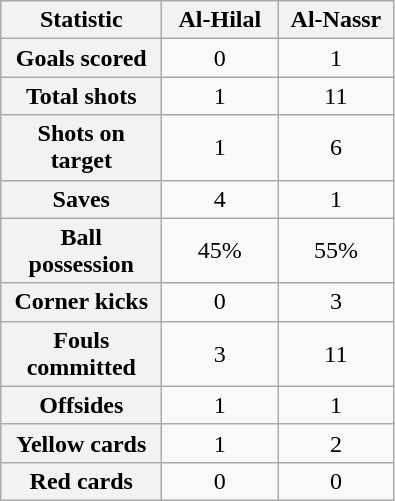<table class="wikitable plainrowheaders" style="text-align:center">
<tr>
<th scope="col" style="width:100px">Statistic</th>
<th scope="col" style="width:70px">Al-Hilal</th>
<th scope="col" style="width:70px">Al-Nassr</th>
</tr>
<tr>
<th scope=row>Goals scored</th>
<td>0</td>
<td>1</td>
</tr>
<tr>
<th scope=row>Total shots</th>
<td>1</td>
<td>11</td>
</tr>
<tr>
<th scope=row>Shots on target</th>
<td>1</td>
<td>6</td>
</tr>
<tr>
<th scope=row>Saves</th>
<td>4</td>
<td>1</td>
</tr>
<tr>
<th scope=row>Ball possession</th>
<td>45%</td>
<td>55%</td>
</tr>
<tr>
<th scope=row>Corner kicks</th>
<td>0</td>
<td>3</td>
</tr>
<tr>
<th scope=row>Fouls committed</th>
<td>3</td>
<td>11</td>
</tr>
<tr>
<th scope=row>Offsides</th>
<td>1</td>
<td>1</td>
</tr>
<tr>
<th scope=row>Yellow cards</th>
<td>1</td>
<td>2</td>
</tr>
<tr>
<th scope=row>Red cards</th>
<td>0</td>
<td>0</td>
</tr>
</table>
